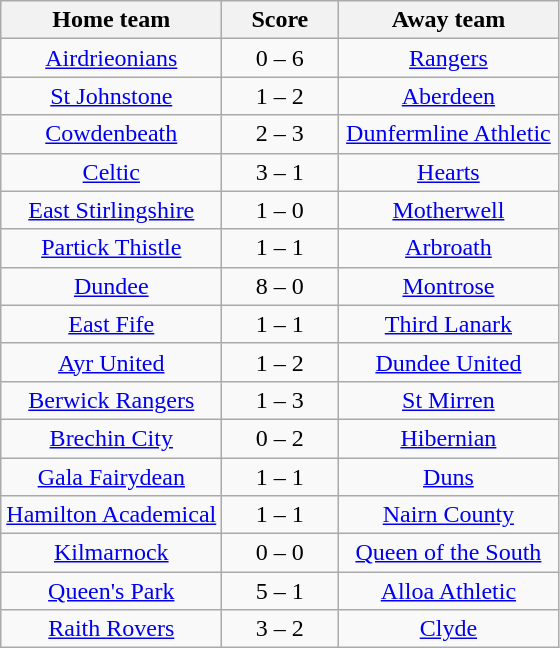<table class="wikitable" style="text-align: center">
<tr>
<th width=140>Home team</th>
<th width=70>Score</th>
<th width=140>Away team</th>
</tr>
<tr>
<td><a href='#'>Airdrieonians</a></td>
<td>0 – 6</td>
<td><a href='#'>Rangers</a></td>
</tr>
<tr>
<td><a href='#'>St Johnstone</a></td>
<td>1 – 2</td>
<td><a href='#'>Aberdeen</a></td>
</tr>
<tr>
<td><a href='#'>Cowdenbeath</a></td>
<td>2 – 3</td>
<td><a href='#'>Dunfermline Athletic</a></td>
</tr>
<tr>
<td><a href='#'>Celtic</a></td>
<td>3 – 1</td>
<td><a href='#'>Hearts</a></td>
</tr>
<tr>
<td><a href='#'>East Stirlingshire</a></td>
<td>1 – 0</td>
<td><a href='#'>Motherwell</a></td>
</tr>
<tr>
<td><a href='#'>Partick Thistle</a></td>
<td>1 – 1</td>
<td><a href='#'>Arbroath</a></td>
</tr>
<tr>
<td><a href='#'>Dundee</a></td>
<td>8 – 0</td>
<td><a href='#'>Montrose</a></td>
</tr>
<tr>
<td><a href='#'>East Fife</a></td>
<td>1 – 1</td>
<td><a href='#'>Third Lanark</a></td>
</tr>
<tr>
<td><a href='#'>Ayr United</a></td>
<td>1 – 2</td>
<td><a href='#'>Dundee United</a></td>
</tr>
<tr>
<td><a href='#'>Berwick Rangers</a></td>
<td>1 – 3</td>
<td><a href='#'>St Mirren</a></td>
</tr>
<tr>
<td><a href='#'>Brechin City</a></td>
<td>0 – 2</td>
<td><a href='#'>Hibernian</a></td>
</tr>
<tr>
<td><a href='#'>Gala Fairydean</a></td>
<td>1 – 1</td>
<td><a href='#'>Duns</a></td>
</tr>
<tr>
<td><a href='#'>Hamilton Academical</a></td>
<td>1 – 1</td>
<td><a href='#'>Nairn County</a></td>
</tr>
<tr>
<td><a href='#'>Kilmarnock</a></td>
<td>0 – 0</td>
<td><a href='#'>Queen of the South</a></td>
</tr>
<tr>
<td><a href='#'>Queen's Park</a></td>
<td>5 – 1</td>
<td><a href='#'>Alloa Athletic</a></td>
</tr>
<tr>
<td><a href='#'>Raith Rovers</a></td>
<td>3 – 2</td>
<td><a href='#'>Clyde</a></td>
</tr>
</table>
